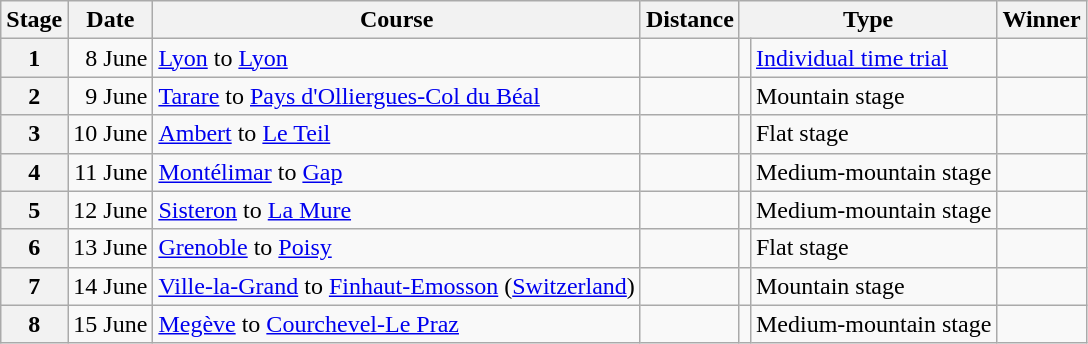<table class="wikitable">
<tr>
<th>Stage</th>
<th>Date</th>
<th>Course</th>
<th>Distance</th>
<th colspan=2>Type</th>
<th>Winner</th>
</tr>
<tr>
<th style="text-align:center">1</th>
<td align=right>8 June</td>
<td><a href='#'>Lyon</a> to <a href='#'>Lyon</a></td>
<td></td>
<td></td>
<td><a href='#'>Individual time trial</a></td>
<td></td>
</tr>
<tr>
<th style="text-align:center">2</th>
<td align=right>9 June</td>
<td><a href='#'>Tarare</a> to <a href='#'>Pays d'Olliergues-Col du Béal</a></td>
<td></td>
<td></td>
<td>Mountain stage</td>
<td></td>
</tr>
<tr>
<th style="text-align:center">3</th>
<td align=right>10 June</td>
<td><a href='#'>Ambert</a> to <a href='#'>Le Teil</a></td>
<td></td>
<td></td>
<td>Flat stage</td>
<td></td>
</tr>
<tr>
<th style="text-align:center">4</th>
<td align=right>11 June</td>
<td><a href='#'>Montélimar</a> to <a href='#'>Gap</a></td>
<td></td>
<td></td>
<td>Medium-mountain stage</td>
<td></td>
</tr>
<tr>
<th style="text-align:center">5</th>
<td align=right>12 June</td>
<td><a href='#'>Sisteron</a> to <a href='#'>La Mure</a></td>
<td></td>
<td></td>
<td>Medium-mountain stage</td>
<td></td>
</tr>
<tr>
<th style="text-align:center">6</th>
<td align=right>13 June</td>
<td><a href='#'>Grenoble</a> to <a href='#'>Poisy</a></td>
<td></td>
<td></td>
<td>Flat stage</td>
<td></td>
</tr>
<tr>
<th style="text-align:center">7</th>
<td align=right>14 June</td>
<td><a href='#'>Ville-la-Grand</a>  to <a href='#'>Finhaut-Emosson</a> (<a href='#'>Switzerland</a>)</td>
<td></td>
<td></td>
<td>Mountain stage</td>
<td></td>
</tr>
<tr>
<th style="text-align:center">8</th>
<td align=right>15 June</td>
<td><a href='#'>Megève</a> to <a href='#'>Courchevel-Le Praz</a></td>
<td></td>
<td></td>
<td>Medium-mountain stage</td>
<td></td>
</tr>
</table>
